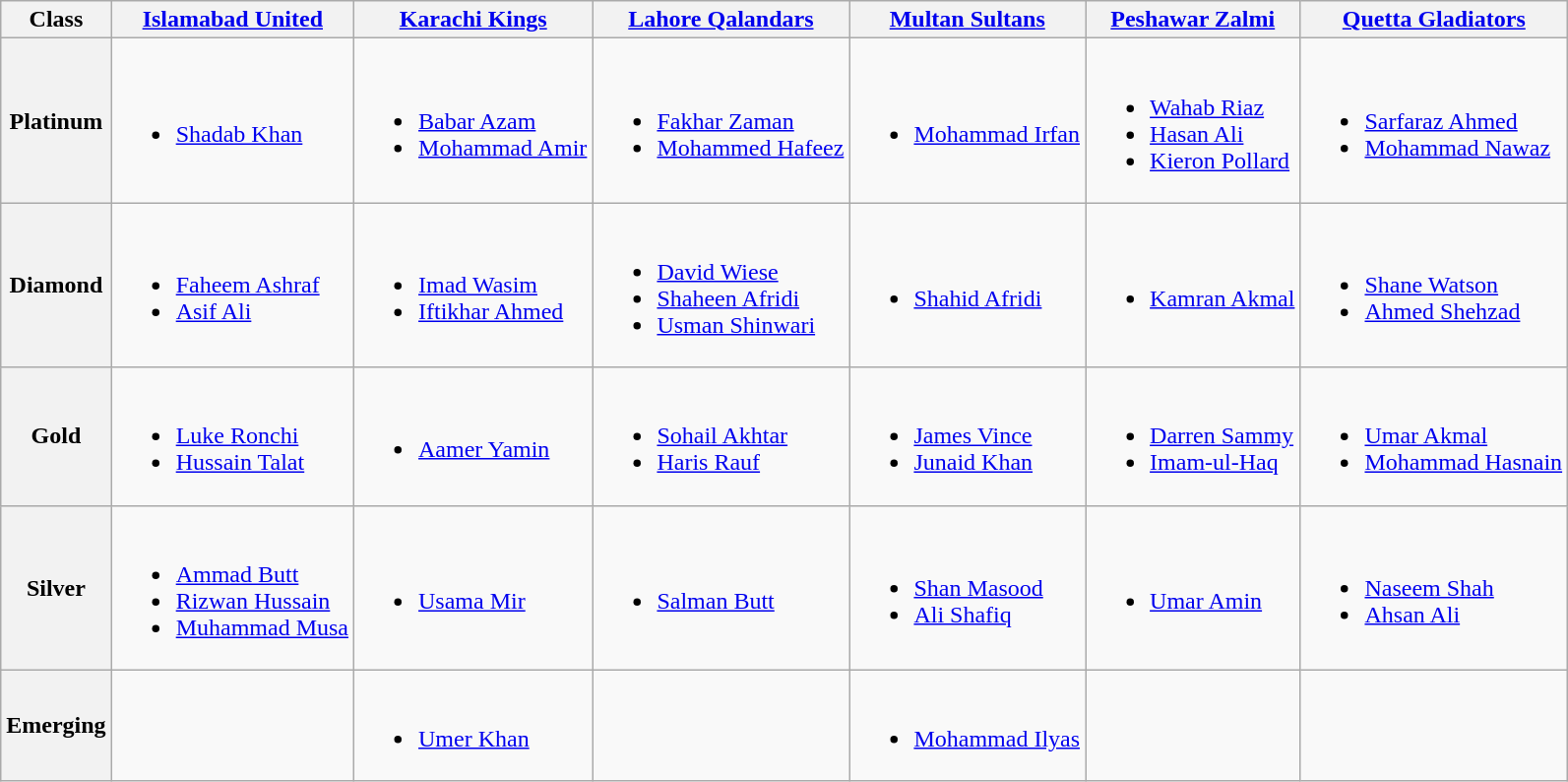<table class="wikitable">
<tr>
<th>Class</th>
<th><a href='#'>Islamabad United</a></th>
<th><a href='#'>Karachi Kings</a></th>
<th><a href='#'>Lahore Qalandars</a></th>
<th><a href='#'>Multan Sultans</a></th>
<th><a href='#'>Peshawar Zalmi</a></th>
<th><a href='#'>Quetta Gladiators</a></th>
</tr>
<tr>
<th>Platinum</th>
<td><br><ul><li><a href='#'>Shadab Khan</a></li></ul></td>
<td><br><ul><li><a href='#'>Babar Azam</a></li><li><a href='#'>Mohammad Amir</a></li></ul></td>
<td><br><ul><li><a href='#'>Fakhar Zaman</a></li><li><a href='#'>Mohammed Hafeez</a></li></ul></td>
<td><br><ul><li><a href='#'>Mohammad Irfan</a></li></ul></td>
<td><br><ul><li><a href='#'>Wahab Riaz</a></li><li><a href='#'>Hasan Ali</a></li><li><a href='#'>Kieron Pollard</a></li></ul></td>
<td><br><ul><li><a href='#'>Sarfaraz Ahmed</a></li><li><a href='#'>Mohammad Nawaz</a></li></ul></td>
</tr>
<tr>
<th>Diamond</th>
<td><br><ul><li><a href='#'>Faheem Ashraf</a></li><li><a href='#'>Asif Ali</a></li></ul></td>
<td><br><ul><li><a href='#'>Imad Wasim</a></li><li><a href='#'>Iftikhar Ahmed</a></li></ul></td>
<td><br><ul><li><a href='#'>David Wiese</a></li><li><a href='#'>Shaheen Afridi</a></li><li><a href='#'>Usman Shinwari</a></li></ul></td>
<td><br><ul><li><a href='#'>Shahid Afridi</a></li></ul></td>
<td><br><ul><li><a href='#'>Kamran Akmal</a></li></ul></td>
<td><br><ul><li><a href='#'>Shane Watson</a></li><li><a href='#'>Ahmed Shehzad</a></li></ul></td>
</tr>
<tr>
<th>Gold</th>
<td><br><ul><li><a href='#'>Luke Ronchi</a></li><li><a href='#'>Hussain Talat</a></li></ul></td>
<td><br><ul><li><a href='#'>Aamer Yamin</a></li></ul></td>
<td><br><ul><li><a href='#'>Sohail Akhtar</a></li><li><a href='#'>Haris Rauf</a></li></ul></td>
<td><br><ul><li><a href='#'>James Vince</a></li><li><a href='#'>Junaid Khan</a></li></ul></td>
<td><br><ul><li><a href='#'>Darren Sammy</a></li><li><a href='#'>Imam-ul-Haq</a></li></ul></td>
<td><br><ul><li><a href='#'>Umar Akmal</a></li><li><a href='#'>Mohammad Hasnain</a></li></ul></td>
</tr>
<tr>
<th>Silver</th>
<td><br><ul><li><a href='#'>Ammad Butt</a></li><li><a href='#'>Rizwan Hussain</a></li><li><a href='#'>Muhammad Musa</a></li></ul></td>
<td><br><ul><li><a href='#'>Usama Mir</a></li></ul></td>
<td><br><ul><li><a href='#'>Salman Butt</a></li></ul></td>
<td><br><ul><li><a href='#'>Shan Masood</a></li><li><a href='#'>Ali Shafiq</a></li></ul></td>
<td><br><ul><li><a href='#'>Umar Amin</a></li></ul></td>
<td><br><ul><li><a href='#'>Naseem Shah</a></li><li><a href='#'>Ahsan Ali</a></li></ul></td>
</tr>
<tr>
<th>Emerging</th>
<td></td>
<td><br><ul><li><a href='#'>Umer Khan</a></li></ul></td>
<td></td>
<td><br><ul><li><a href='#'>Mohammad Ilyas</a></li></ul></td>
<td></td>
<td></td>
</tr>
</table>
